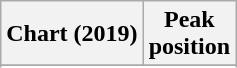<table class="wikitable sortable plainrowheaders" style="text-align:center">
<tr>
<th scope="col">Chart (2019)</th>
<th scope="col">Peak<br>position</th>
</tr>
<tr>
</tr>
<tr>
</tr>
</table>
